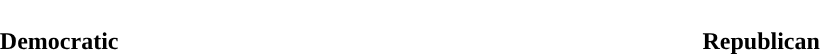<table style="width:70%; text-align:center">
<tr style="color:white">
<td style="background:"><strong>242</strong></td>
<td style="background:"><strong>2</strong></td>
<td style="background:"><strong>191</strong></td>
</tr>
<tr>
<td><span><strong>Democratic</strong></span></td>
<td></td>
<td><span><strong>Republican</strong></span></td>
</tr>
</table>
